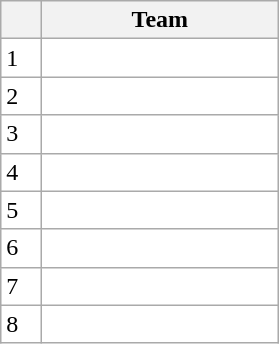<table class="wikitable">
<tr>
<th width=20></th>
<th width=150>Team</th>
</tr>
<tr style="background:#ffffff;">
<td>1</td>
<td></td>
</tr>
<tr style="background:#ffffff;">
<td>2</td>
<td></td>
</tr>
<tr style="background:#ffffff;">
<td>3</td>
<td></td>
</tr>
<tr style="background:#ffffff;">
<td>4</td>
<td></td>
</tr>
<tr style="background:#ffffff;">
<td>5</td>
<td></td>
</tr>
<tr style="background:#ffffff;">
<td>6</td>
<td></td>
</tr>
<tr style="background:#ffffff;">
<td>7</td>
<td></td>
</tr>
<tr style="background:#ffffff;">
<td>8</td>
<td></td>
</tr>
</table>
